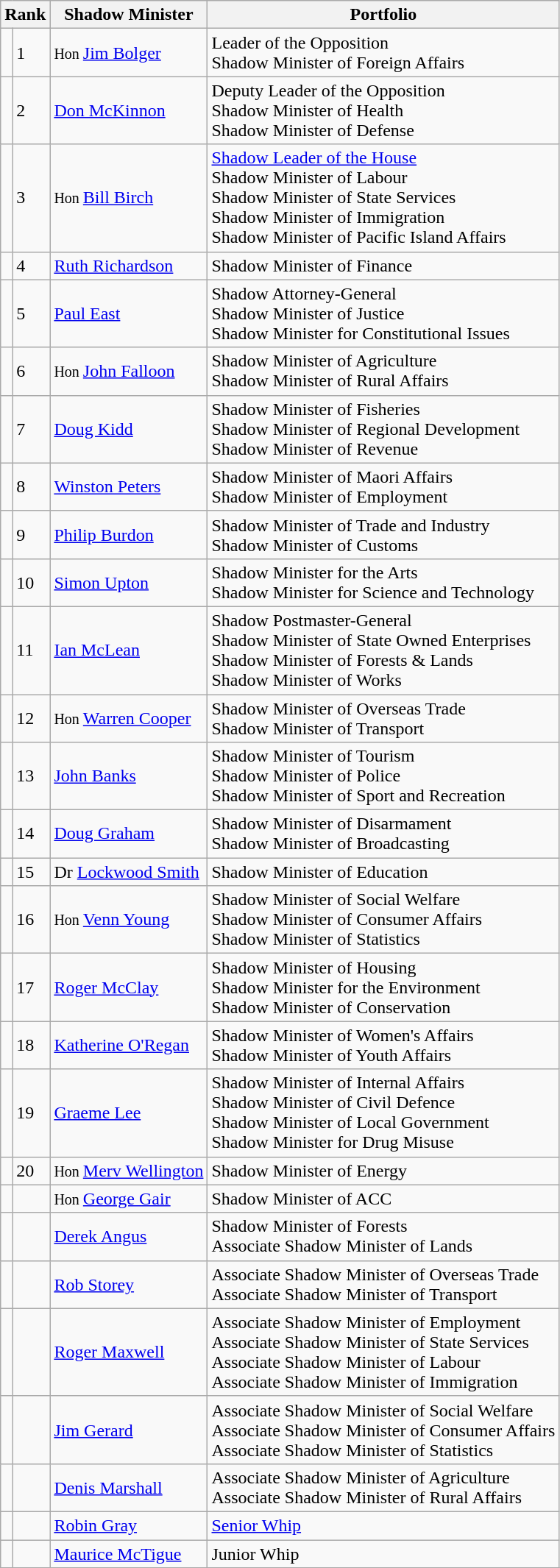<table class="wikitable">
<tr>
<th colspan="2">Rank</th>
<th>Shadow Minister</th>
<th>Portfolio</th>
</tr>
<tr>
<td bgcolor=></td>
<td>1</td>
<td><small>Hon </small><a href='#'>Jim Bolger</a></td>
<td>Leader of the Opposition<br>Shadow Minister of Foreign Affairs</td>
</tr>
<tr>
<td bgcolor=></td>
<td>2</td>
<td><a href='#'>Don McKinnon</a></td>
<td>Deputy Leader of the Opposition<br>Shadow Minister of Health<br>Shadow Minister of Defense</td>
</tr>
<tr>
<td bgcolor=></td>
<td>3</td>
<td><small>Hon </small><a href='#'>Bill Birch</a></td>
<td><a href='#'>Shadow Leader of the House</a><br>Shadow Minister of Labour<br>Shadow Minister of State Services<br>Shadow Minister of Immigration<br>Shadow Minister of Pacific Island Affairs</td>
</tr>
<tr>
<td bgcolor=></td>
<td>4</td>
<td><a href='#'>Ruth Richardson</a></td>
<td>Shadow Minister of Finance</td>
</tr>
<tr>
<td bgcolor=></td>
<td>5</td>
<td><a href='#'>Paul East</a></td>
<td>Shadow Attorney-General<br>Shadow Minister of Justice<br>Shadow Minister for Constitutional Issues</td>
</tr>
<tr>
<td bgcolor=></td>
<td>6</td>
<td><small>Hon </small><a href='#'>John Falloon</a></td>
<td>Shadow Minister of Agriculture<br>Shadow Minister of Rural Affairs</td>
</tr>
<tr>
<td bgcolor=></td>
<td>7</td>
<td><a href='#'>Doug Kidd</a></td>
<td>Shadow Minister of Fisheries<br>Shadow Minister of Regional Development<br>Shadow Minister of Revenue</td>
</tr>
<tr>
<td bgcolor=></td>
<td>8</td>
<td><a href='#'>Winston Peters</a></td>
<td>Shadow Minister of Maori Affairs<br>Shadow Minister of Employment</td>
</tr>
<tr>
<td bgcolor=></td>
<td>9</td>
<td><a href='#'>Philip Burdon</a></td>
<td>Shadow Minister of Trade and Industry<br>Shadow Minister of Customs</td>
</tr>
<tr>
<td bgcolor=></td>
<td>10</td>
<td><a href='#'>Simon Upton</a></td>
<td>Shadow Minister for the Arts<br>Shadow Minister for Science and Technology</td>
</tr>
<tr>
<td bgcolor=></td>
<td>11</td>
<td><a href='#'>Ian McLean</a></td>
<td>Shadow Postmaster-General<br>Shadow Minister of State Owned Enterprises<br>Shadow Minister of Forests & Lands<br>Shadow Minister of Works</td>
</tr>
<tr>
<td bgcolor=></td>
<td>12</td>
<td><small>Hon </small><a href='#'>Warren Cooper</a></td>
<td>Shadow Minister of Overseas Trade<br>Shadow Minister of Transport</td>
</tr>
<tr>
<td bgcolor=></td>
<td>13</td>
<td><a href='#'>John Banks</a></td>
<td>Shadow Minister of Tourism<br>Shadow Minister of Police<br>Shadow Minister of Sport and Recreation</td>
</tr>
<tr>
<td bgcolor=></td>
<td>14</td>
<td><a href='#'>Doug Graham</a></td>
<td>Shadow Minister of Disarmament<br>Shadow Minister of Broadcasting</td>
</tr>
<tr>
<td bgcolor=></td>
<td>15</td>
<td>Dr <a href='#'>Lockwood Smith</a></td>
<td>Shadow Minister of Education</td>
</tr>
<tr>
<td bgcolor=></td>
<td>16</td>
<td><small>Hon </small><a href='#'>Venn Young</a></td>
<td>Shadow Minister of Social Welfare<br>Shadow Minister of Consumer Affairs<br>Shadow Minister of Statistics</td>
</tr>
<tr>
<td bgcolor=></td>
<td>17</td>
<td><a href='#'>Roger McClay</a></td>
<td>Shadow Minister of Housing<br>Shadow Minister for the Environment<br>Shadow Minister of Conservation</td>
</tr>
<tr>
<td bgcolor=></td>
<td>18</td>
<td><a href='#'>Katherine O'Regan</a></td>
<td>Shadow Minister of Women's Affairs<br>Shadow Minister of Youth Affairs</td>
</tr>
<tr>
<td bgcolor=></td>
<td>19</td>
<td><a href='#'>Graeme Lee</a></td>
<td>Shadow Minister of Internal Affairs<br>Shadow Minister of Civil Defence<br>Shadow Minister of Local Government<br>Shadow Minister for Drug Misuse</td>
</tr>
<tr>
<td bgcolor=></td>
<td>20</td>
<td><small>Hon </small><a href='#'>Merv Wellington</a></td>
<td>Shadow Minister of Energy</td>
</tr>
<tr>
<td bgcolor=></td>
<td></td>
<td><small>Hon </small><a href='#'>George Gair</a></td>
<td>Shadow Minister of ACC</td>
</tr>
<tr>
<td bgcolor=></td>
<td></td>
<td><a href='#'>Derek Angus</a></td>
<td>Shadow Minister of Forests<br>Associate Shadow Minister of Lands</td>
</tr>
<tr>
<td bgcolor=></td>
<td></td>
<td><a href='#'>Rob Storey</a></td>
<td>Associate Shadow Minister of Overseas Trade<br>Associate Shadow Minister of Transport</td>
</tr>
<tr>
<td bgcolor=></td>
<td></td>
<td><a href='#'>Roger Maxwell</a></td>
<td>Associate Shadow Minister of Employment<br>Associate Shadow Minister of State Services<br>Associate Shadow Minister of Labour<br>Associate Shadow Minister of Immigration</td>
</tr>
<tr>
<td bgcolor=></td>
<td></td>
<td><a href='#'>Jim Gerard</a></td>
<td>Associate Shadow Minister of Social Welfare<br>Associate Shadow Minister of Consumer Affairs<br>Associate Shadow Minister of Statistics</td>
</tr>
<tr>
<td bgcolor=></td>
<td></td>
<td><a href='#'>Denis Marshall</a></td>
<td>Associate Shadow Minister of Agriculture<br>Associate Shadow Minister of Rural Affairs</td>
</tr>
<tr>
<td bgcolor=></td>
<td></td>
<td><a href='#'>Robin Gray</a></td>
<td><a href='#'>Senior Whip</a></td>
</tr>
<tr>
<td bgcolor=></td>
<td></td>
<td><a href='#'>Maurice McTigue</a></td>
<td>Junior Whip</td>
</tr>
<tr>
</tr>
</table>
